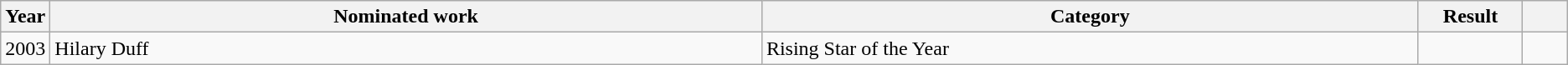<table class="wikitable sortable">
<tr>
<th scope="col" style="width:1em;">Year</th>
<th scope="col" style="width:39em;">Nominated work</th>
<th scope="col" style="width:36em;">Category</th>
<th scope="col" style="width:5em;">Result</th>
<th scope="col" style="width:2em;" class="unsortable"></th>
</tr>
<tr>
<td>2003</td>
<td>Hilary Duff</td>
<td>Rising Star of the Year</td>
<td></td>
<td style="text-align:center;"></td>
</tr>
</table>
